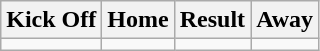<table class="wikitable" style="text-align: center">
<tr>
<th scope="col">Kick Off</th>
<th scope="col">Home</th>
<th scope="col">Result</th>
<th scope="col">Away</th>
</tr>
<tr>
<td></td>
<td></td>
<td></td>
<td></td>
</tr>
</table>
